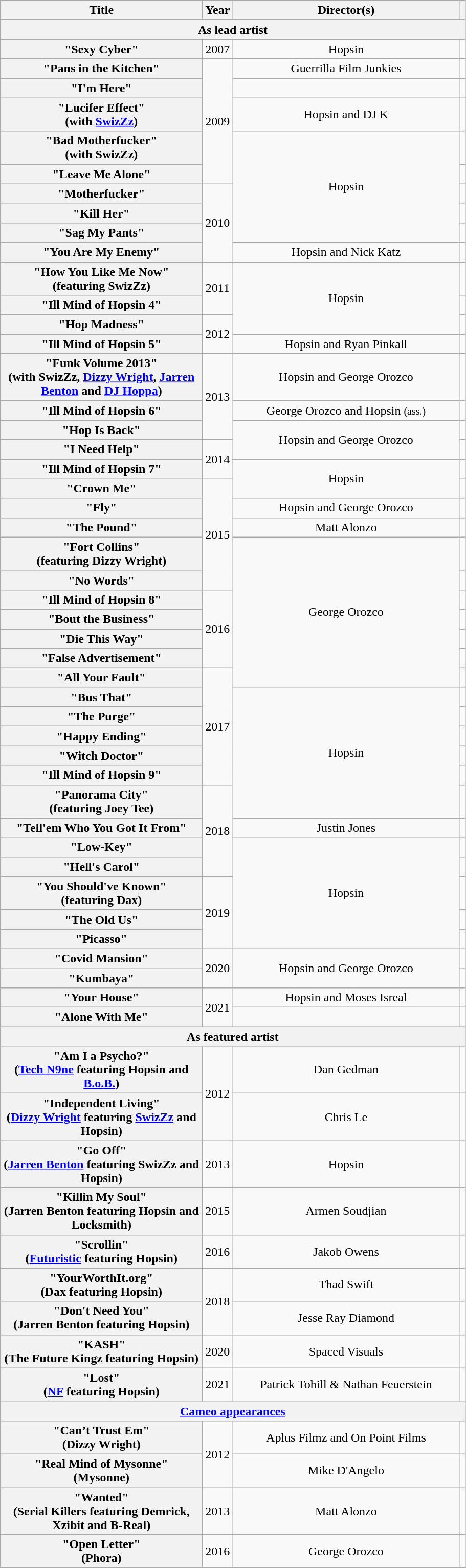<table class="wikitable plainrowheaders" style="text-align:center;">
<tr>
<th scope="col" style="width:16em;">Title</th>
<th scope="col">Year</th>
<th scope="col" style="width:18em;">Director(s)</th>
<th scope="col"></th>
</tr>
<tr>
<th scope="col" colspan="5">As lead artist</th>
</tr>
<tr>
<th scope="row">"Sexy Cyber"</th>
<td>2007</td>
<td>Hopsin</td>
<td></td>
</tr>
<tr>
<th scope="row">"Pans in the Kitchen"</th>
<td rowspan="5">2009</td>
<td>Guerrilla Film Junkies</td>
<td></td>
</tr>
<tr>
<th scope="row">"I'm Here"</th>
<td></td>
<td></td>
</tr>
<tr>
<th scope="row">"Lucifer Effect"<br><span>(with <a href='#'>SwizZz</a>)</span></th>
<td>Hopsin and DJ K</td>
<td></td>
</tr>
<tr>
<th scope="row">"Bad Motherfucker"<br><span>(with SwizZz)</span></th>
<td rowspan="5">Hopsin</td>
<td></td>
</tr>
<tr>
<th scope="row">"Leave Me Alone"</th>
<td></td>
</tr>
<tr>
<th scope="row">"Motherfucker"</th>
<td rowspan="4">2010</td>
<td></td>
</tr>
<tr>
<th scope="row">"Kill Her"</th>
<td></td>
</tr>
<tr>
<th scope="row">"Sag My Pants"</th>
<td></td>
</tr>
<tr>
<th scope="row">"You Are My Enemy"</th>
<td>Hopsin and Nick Katz</td>
<td></td>
</tr>
<tr>
<th scope="row">"How You Like Me Now"<br><span>(featuring SwizZz)</span></th>
<td rowspan="2">2011</td>
<td rowspan="3">Hopsin</td>
<td></td>
</tr>
<tr>
<th scope="row">"Ill Mind of Hopsin 4"</th>
<td></td>
</tr>
<tr>
<th scope="row">"Hop Madness"</th>
<td rowspan="2">2012</td>
<td></td>
</tr>
<tr>
<th scope="row">"Ill Mind of Hopsin 5"</th>
<td>Hopsin and Ryan Pinkall</td>
<td></td>
</tr>
<tr>
<th scope="row">"Funk Volume 2013"<br><span>(with SwizZz, <a href='#'>Dizzy Wright</a>, <a href='#'>Jarren Benton</a> and <a href='#'>DJ Hoppa</a>)</span></th>
<td rowspan="3">2013</td>
<td>Hopsin and George Orozco</td>
<td></td>
</tr>
<tr>
<th scope="row">"Ill Mind of Hopsin 6"</th>
<td>George Orozco and Hopsin <small>(ass.)</small></td>
<td></td>
</tr>
<tr>
<th scope="row">"Hop Is Back"</th>
<td rowspan="2">Hopsin and George Orozco</td>
<td></td>
</tr>
<tr>
<th scope="row">"I Need Help"</th>
<td rowspan="2">2014</td>
<td></td>
</tr>
<tr>
<th scope="row">"Ill Mind of Hopsin 7"</th>
<td rowspan="2">Hopsin</td>
<td></td>
</tr>
<tr>
<th scope="row">"Crown Me"</th>
<td rowspan="5">2015</td>
<td></td>
</tr>
<tr>
<th scope="row">"Fly"</th>
<td>Hopsin and George Orozco</td>
<td></td>
</tr>
<tr>
<th scope="row">"The Pound"</th>
<td>Matt Alonzo</td>
<td></td>
</tr>
<tr>
<th scope="row">"Fort Collins"<br><span>(featuring Dizzy Wright)</span></th>
<td rowspan="7">George Orozco</td>
<td></td>
</tr>
<tr>
<th scope="row">"No Words"</th>
<td></td>
</tr>
<tr>
<th scope="row">"Ill Mind of Hopsin 8"</th>
<td rowspan="4">2016</td>
<td></td>
</tr>
<tr>
<th scope="row">"Bout the Business"</th>
<td></td>
</tr>
<tr>
<th scope="row">"Die This Way"</th>
<td></td>
</tr>
<tr>
<th scope="row">"False Advertisement"</th>
<td></td>
</tr>
<tr>
<th scope="row">"All Your Fault"</th>
<td rowspan="6">2017</td>
<td></td>
</tr>
<tr>
<th scope="row">"Bus That"</th>
<td rowspan="6">Hopsin</td>
<td></td>
</tr>
<tr>
<th scope="row">"The Purge"</th>
<td></td>
</tr>
<tr>
<th scope="row">"Happy Ending"</th>
<td></td>
</tr>
<tr>
<th scope="row">"Witch Doctor"</th>
<td></td>
</tr>
<tr>
<th scope="row">"Ill Mind of Hopsin 9"</th>
<td></td>
</tr>
<tr>
<th scope="row">"Panorama City"<br><span>(featuring Joey Tee)</span></th>
<td rowspan="4">2018</td>
<td></td>
</tr>
<tr>
<th scope="row">"Tell'em Who You Got It From"</th>
<td>Justin Jones</td>
<td></td>
</tr>
<tr>
<th scope="row">"Low-Key"</th>
<td rowspan="5">Hopsin</td>
<td></td>
</tr>
<tr>
<th scope="row">"Hell's Carol"</th>
<td></td>
</tr>
<tr>
<th scope="row">"You Should've Known"<br><span>(featuring Dax)</span></th>
<td rowspan="3">2019</td>
<td></td>
</tr>
<tr>
<th scope="row">"The Old Us"</th>
<td></td>
</tr>
<tr>
<th scope="row">"Picasso"</th>
<td></td>
</tr>
<tr>
<th scope="row">"Covid Mansion"</th>
<td rowspan="2">2020</td>
<td rowspan="2">Hopsin and George Orozco</td>
<td></td>
</tr>
<tr>
<th scope="row">"Kumbaya"</th>
<td></td>
</tr>
<tr>
<th scope="row">"Your House"</th>
<td rowspan="2">2021</td>
<td>Hopsin and Moses Isreal</td>
<td></td>
</tr>
<tr>
<th scope="row">"Alone With Me"</th>
<td></td>
<td></td>
</tr>
<tr>
<th scope="col" colspan="5">As featured artist</th>
</tr>
<tr>
<th scope="row">"Am I a Psycho?"<br><span>(<a href='#'>Tech N9ne</a> featuring Hopsin and <a href='#'>B.o.B.</a>)</span></th>
<td rowspan="2">2012</td>
<td>Dan Gedman</td>
<td></td>
</tr>
<tr>
<th scope="row">"Independent Living"<br><span>(<a href='#'>Dizzy Wright</a> featuring <a href='#'>SwizZz</a> and Hopsin)</span></th>
<td>Chris Le</td>
<td></td>
</tr>
<tr>
<th scope="row">"Go Off"<br><span>(<a href='#'>Jarren Benton</a> featuring SwizZz and Hopsin)</span></th>
<td>2013</td>
<td>Hopsin</td>
<td></td>
</tr>
<tr>
<th scope="row">"Killin My Soul"<br><span>(Jarren Benton featuring Hopsin and Locksmith)</span></th>
<td>2015</td>
<td>Armen Soudjian</td>
<td></td>
</tr>
<tr>
<th scope="row">"Scrollin"<br><span>(<a href='#'>Futuristic</a> featuring Hopsin)</span></th>
<td>2016</td>
<td>Jakob Owens</td>
<td></td>
</tr>
<tr>
<th scope="row">"YourWorthIt.org"<br><span>(Dax featuring Hopsin)</span></th>
<td rowspan="2">2018</td>
<td>Thad Swift</td>
<td></td>
</tr>
<tr>
<th scope="row">"Don't Need You"<br><span>(Jarren Benton featuring Hopsin)</span></th>
<td>Jesse Ray Diamond</td>
<td></td>
</tr>
<tr>
<th scope="row">"KASH"<br><span>(The Future Kingz featuring Hopsin)</span></th>
<td>2020</td>
<td>Spaced Visuals</td>
<td></td>
</tr>
<tr>
<th scope="row">"Lost"<br><span>(<a href='#'>NF</a> featuring Hopsin)</span></th>
<td>2021</td>
<td>Patrick Tohill & Nathan Feuerstein</td>
<td></td>
</tr>
<tr>
<th scope="col" colspan="5"><a href='#'>Cameo appearances</a></th>
</tr>
<tr>
<th scope="row">"Can’t Trust Em"<br><span>(Dizzy Wright)</span></th>
<td rowspan="2">2012</td>
<td>Aplus Filmz and On Point Films</td>
<td></td>
</tr>
<tr>
<th scope="row">"Real Mind of Mysonne"<br><span>(Mysonne)</span></th>
<td>Mike D'Angelo</td>
<td></td>
</tr>
<tr>
<th scope="row">"Wanted"<br><span>(Serial Killers featuring Demrick, Xzibit and B-Real)</span></th>
<td>2013</td>
<td>Matt Alonzo</td>
<td></td>
</tr>
<tr>
<th scope="row">"Open Letter"<br><span>(Phora)</span></th>
<td>2016</td>
<td>George Orozco</td>
<td></td>
</tr>
<tr>
</tr>
</table>
